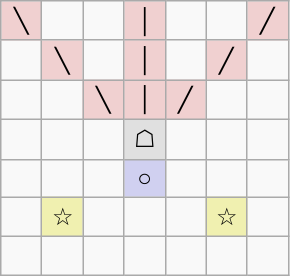<table border="1" class="wikitable">
<tr align=center>
<td width="20" style="background:#f0d0d0;">╲</td>
<td width="20"> </td>
<td width="20"> </td>
<td width="20" style="background:#f0d0d0;">│</td>
<td width="20"> </td>
<td width="20"> </td>
<td width="20" style="background:#f0d0d0;">╱</td>
</tr>
<tr align=center>
<td> </td>
<td style="background:#f0d0d0;">╲</td>
<td> </td>
<td style="background:#f0d0d0;">│</td>
<td> </td>
<td style="background:#f0d0d0;">╱</td>
<td> </td>
</tr>
<tr align=center>
<td> </td>
<td> </td>
<td style="background:#f0d0d0;">╲</td>
<td style="background:#f0d0d0;">│</td>
<td style="background:#f0d0d0;">╱</td>
<td> </td>
<td> </td>
</tr>
<tr align=center>
<td> </td>
<td> </td>
<td> </td>
<td style="background:#e0e0e0;">☖</td>
<td> </td>
<td> </td>
<td> </td>
</tr>
<tr align=center>
<td> </td>
<td> </td>
<td> </td>
<td style="background:#d0d0f0;">○</td>
<td> </td>
<td> </td>
<td> </td>
</tr>
<tr align=center>
<td> </td>
<td style="background:#f0f0b0;">☆</td>
<td> </td>
<td> </td>
<td> </td>
<td style="background:#f0f0b0;">☆</td>
<td> </td>
</tr>
<tr align=center>
<td> </td>
<td> </td>
<td> </td>
<td> </td>
<td> </td>
<td> </td>
<td> </td>
</tr>
</table>
